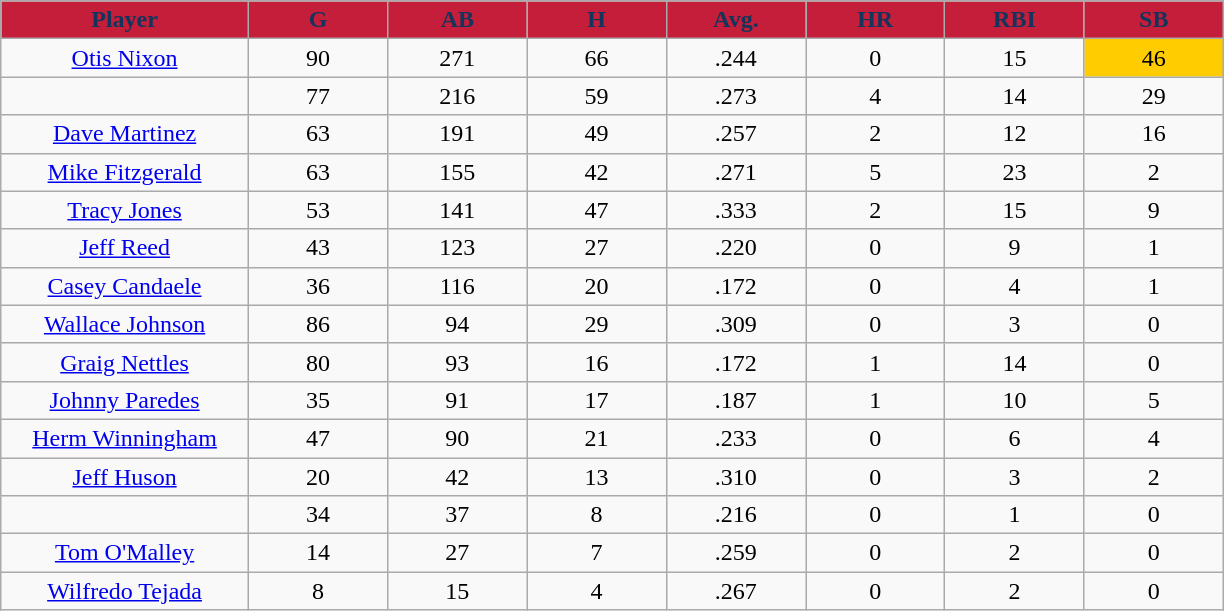<table class="wikitable sortable">
<tr>
<th style="background:#C41E3A;color:#14345B;" width="16%">Player</th>
<th style="background:#C41E3A;color:#14345B;" width="9%">G</th>
<th style="background:#C41E3A;color:#14345B;" width="9%">AB</th>
<th style="background:#C41E3A;color:#14345B;" width="9%">H</th>
<th style="background:#C41E3A;color:#14345B;" width="9%">Avg.</th>
<th style="background:#C41E3A;color:#14345B;" width="9%">HR</th>
<th style="background:#C41E3A;color:#14345B;" width="9%">RBI</th>
<th style="background:#C41E3A;color:#14345B;" width="9%">SB</th>
</tr>
<tr align="center">
<td><a href='#'>Otis Nixon</a></td>
<td>90</td>
<td>271</td>
<td>66</td>
<td>.244</td>
<td>0</td>
<td>15</td>
<td bgcolor="#FFCC00">46</td>
</tr>
<tr align="center">
<td></td>
<td>77</td>
<td>216</td>
<td>59</td>
<td>.273</td>
<td>4</td>
<td>14</td>
<td>29</td>
</tr>
<tr align="center">
<td><a href='#'>Dave Martinez</a></td>
<td>63</td>
<td>191</td>
<td>49</td>
<td>.257</td>
<td>2</td>
<td>12</td>
<td>16</td>
</tr>
<tr align="center">
<td><a href='#'>Mike Fitzgerald</a></td>
<td>63</td>
<td>155</td>
<td>42</td>
<td>.271</td>
<td>5</td>
<td>23</td>
<td>2</td>
</tr>
<tr align="center">
<td><a href='#'>Tracy Jones</a></td>
<td>53</td>
<td>141</td>
<td>47</td>
<td>.333</td>
<td>2</td>
<td>15</td>
<td>9</td>
</tr>
<tr align="center">
<td><a href='#'>Jeff Reed</a></td>
<td>43</td>
<td>123</td>
<td>27</td>
<td>.220</td>
<td>0</td>
<td>9</td>
<td>1</td>
</tr>
<tr align="center">
<td><a href='#'>Casey Candaele</a></td>
<td>36</td>
<td>116</td>
<td>20</td>
<td>.172</td>
<td>0</td>
<td>4</td>
<td>1</td>
</tr>
<tr align="center">
<td><a href='#'>Wallace Johnson</a></td>
<td>86</td>
<td>94</td>
<td>29</td>
<td>.309</td>
<td>0</td>
<td>3</td>
<td>0</td>
</tr>
<tr align="center">
<td><a href='#'>Graig Nettles</a></td>
<td>80</td>
<td>93</td>
<td>16</td>
<td>.172</td>
<td>1</td>
<td>14</td>
<td>0</td>
</tr>
<tr align="center">
<td><a href='#'>Johnny Paredes</a></td>
<td>35</td>
<td>91</td>
<td>17</td>
<td>.187</td>
<td>1</td>
<td>10</td>
<td>5</td>
</tr>
<tr align="center">
<td><a href='#'>Herm Winningham</a></td>
<td>47</td>
<td>90</td>
<td>21</td>
<td>.233</td>
<td>0</td>
<td>6</td>
<td>4</td>
</tr>
<tr align="center">
<td><a href='#'>Jeff Huson</a></td>
<td>20</td>
<td>42</td>
<td>13</td>
<td>.310</td>
<td>0</td>
<td>3</td>
<td>2</td>
</tr>
<tr align="center">
<td></td>
<td>34</td>
<td>37</td>
<td>8</td>
<td>.216</td>
<td>0</td>
<td>1</td>
<td>0</td>
</tr>
<tr align="center">
<td><a href='#'>Tom O'Malley</a></td>
<td>14</td>
<td>27</td>
<td>7</td>
<td>.259</td>
<td>0</td>
<td>2</td>
<td>0</td>
</tr>
<tr align="center">
<td><a href='#'>Wilfredo Tejada</a></td>
<td>8</td>
<td>15</td>
<td>4</td>
<td>.267</td>
<td>0</td>
<td>2</td>
<td>0</td>
</tr>
</table>
